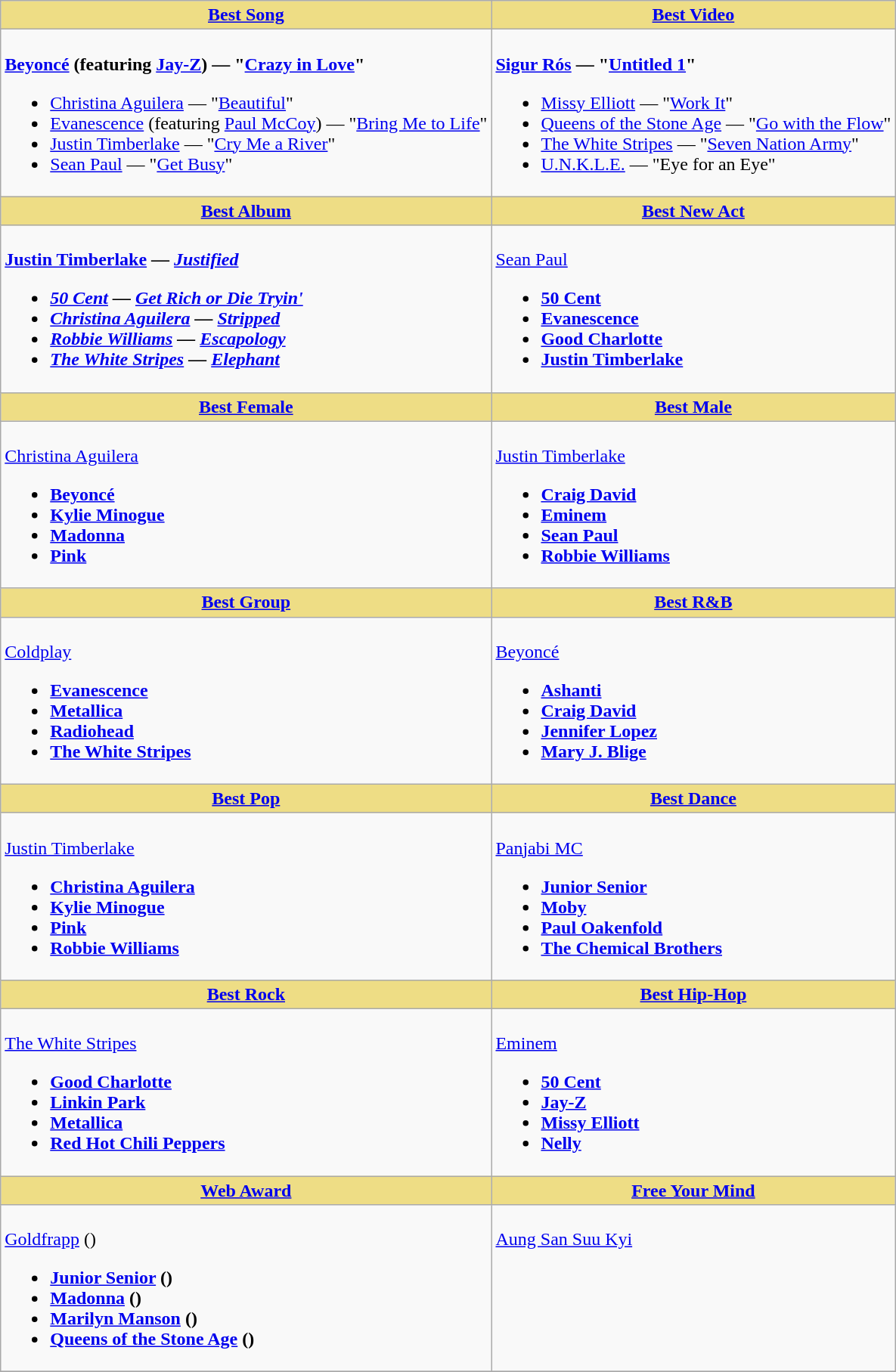<table class=wikitable style="width="100%">
<tr>
<th style="background:#EEDD85; width=50%"><a href='#'>Best Song</a></th>
<th style="background:#EEDD85; width=50%"><a href='#'>Best Video</a></th>
</tr>
<tr>
<td valign="top"><br><strong><a href='#'>Beyoncé</a> (featuring <a href='#'>Jay-Z</a>) — "<a href='#'>Crazy in Love</a>"</strong><ul><li><a href='#'>Christina Aguilera</a> — "<a href='#'>Beautiful</a>"</li><li><a href='#'>Evanescence</a> (featuring <a href='#'>Paul McCoy</a>) — "<a href='#'>Bring Me to Life</a>"</li><li><a href='#'>Justin Timberlake</a> — "<a href='#'>Cry Me a River</a>"</li><li><a href='#'>Sean Paul</a> — "<a href='#'>Get Busy</a>"</li></ul></td>
<td valign="top"><br><strong><a href='#'>Sigur Rós</a> — "<a href='#'>Untitled 1</a>"</strong><ul><li><a href='#'>Missy Elliott</a> — "<a href='#'>Work It</a>"</li><li><a href='#'>Queens of the Stone Age</a> — "<a href='#'>Go with the Flow</a>"</li><li><a href='#'>The White Stripes</a> — "<a href='#'>Seven Nation Army</a>"</li><li><a href='#'>U.N.K.L.E.</a> — "Eye for an Eye"</li></ul></td>
</tr>
<tr>
<th style="background:#EEDD85; width=50%"><a href='#'>Best Album</a></th>
<th style="background:#EEDD85; width=50%"><a href='#'>Best New Act</a></th>
</tr>
<tr>
<td valign="top"><br><strong><a href='#'>Justin Timberlake</a> — <em><a href='#'>Justified</a><strong><em><ul><li><a href='#'>50 Cent</a> — </em><a href='#'>Get Rich or Die Tryin'</a><em></li><li><a href='#'>Christina Aguilera</a> — </em><a href='#'>Stripped</a><em></li><li><a href='#'>Robbie Williams</a> — </em><a href='#'>Escapology</a><em></li><li><a href='#'>The White Stripes</a> — </em><a href='#'>Elephant</a><em></li></ul></td>
<td valign="top"><br></strong><a href='#'>Sean Paul</a><strong><ul><li><a href='#'>50 Cent</a></li><li><a href='#'>Evanescence</a></li><li><a href='#'>Good Charlotte</a></li><li><a href='#'>Justin Timberlake</a></li></ul></td>
</tr>
<tr>
<th style="background:#EEDD85; width=50%"><a href='#'>Best Female</a></th>
<th style="background:#EEDD85; width=50%"><a href='#'>Best Male</a></th>
</tr>
<tr>
<td valign="top"><br></strong><a href='#'>Christina Aguilera</a><strong><ul><li><a href='#'>Beyoncé</a></li><li><a href='#'>Kylie Minogue</a></li><li><a href='#'>Madonna</a></li><li><a href='#'>Pink</a></li></ul></td>
<td valign="top"><br></strong><a href='#'>Justin Timberlake</a><strong><ul><li><a href='#'>Craig David</a></li><li><a href='#'>Eminem</a></li><li><a href='#'>Sean Paul</a></li><li><a href='#'>Robbie Williams</a></li></ul></td>
</tr>
<tr>
<th style="background:#EEDD85; width=50%"><a href='#'>Best Group</a></th>
<th style="background:#EEDD85; width=50%"><a href='#'>Best R&B</a></th>
</tr>
<tr>
<td valign="top"><br></strong><a href='#'>Coldplay</a><strong><ul><li><a href='#'>Evanescence</a></li><li><a href='#'>Metallica</a></li><li><a href='#'>Radiohead</a></li><li><a href='#'>The White Stripes</a></li></ul></td>
<td valign="top"><br></strong><a href='#'>Beyoncé</a><strong><ul><li><a href='#'>Ashanti</a></li><li><a href='#'>Craig David</a></li><li><a href='#'>Jennifer Lopez</a></li><li><a href='#'>Mary J. Blige</a></li></ul></td>
</tr>
<tr>
<th style="background:#EEDD85; width=50%"><a href='#'>Best Pop</a></th>
<th style="background:#EEDD85; width=50%"><a href='#'>Best Dance</a></th>
</tr>
<tr>
<td valign="top"><br></strong><a href='#'>Justin Timberlake</a><strong><ul><li><a href='#'>Christina Aguilera</a></li><li><a href='#'>Kylie Minogue</a></li><li><a href='#'>Pink</a></li><li><a href='#'>Robbie Williams</a></li></ul></td>
<td valign="top"><br></strong><a href='#'>Panjabi MC</a><strong><ul><li><a href='#'>Junior Senior</a></li><li><a href='#'>Moby</a></li><li><a href='#'>Paul Oakenfold</a></li><li><a href='#'>The Chemical Brothers</a></li></ul></td>
</tr>
<tr>
<th style="background:#EEDD85; width=50%"><a href='#'>Best Rock</a></th>
<th style="background:#EEDD85; width=50%"><a href='#'>Best Hip-Hop</a></th>
</tr>
<tr>
<td valign="top"><br></strong><a href='#'>The White Stripes</a><strong><ul><li><a href='#'>Good Charlotte</a></li><li><a href='#'>Linkin Park</a></li><li><a href='#'>Metallica</a></li><li><a href='#'>Red Hot Chili Peppers</a></li></ul></td>
<td valign="top"><br></strong><a href='#'>Eminem</a><strong><ul><li><a href='#'>50 Cent</a></li><li><a href='#'>Jay-Z</a></li><li><a href='#'>Missy Elliott</a></li><li><a href='#'>Nelly</a></li></ul></td>
</tr>
<tr>
<th style="background:#EEDD85; width=50%"><a href='#'>Web Award</a></th>
<th style="background:#EEDD85; width=50%"><a href='#'>Free Your Mind</a></th>
</tr>
<tr>
<td valign="top"><br></strong><a href='#'>Goldfrapp</a> ()<strong><ul><li><a href='#'>Junior Senior</a> ()</li><li><a href='#'>Madonna</a> ()</li><li><a href='#'>Marilyn Manson</a> ()</li><li><a href='#'>Queens of the Stone Age</a> ()</li></ul></td>
<td valign="top"><br></strong><a href='#'>Aung San Suu Kyi</a><strong></td>
</tr>
<tr>
</tr>
</table>
